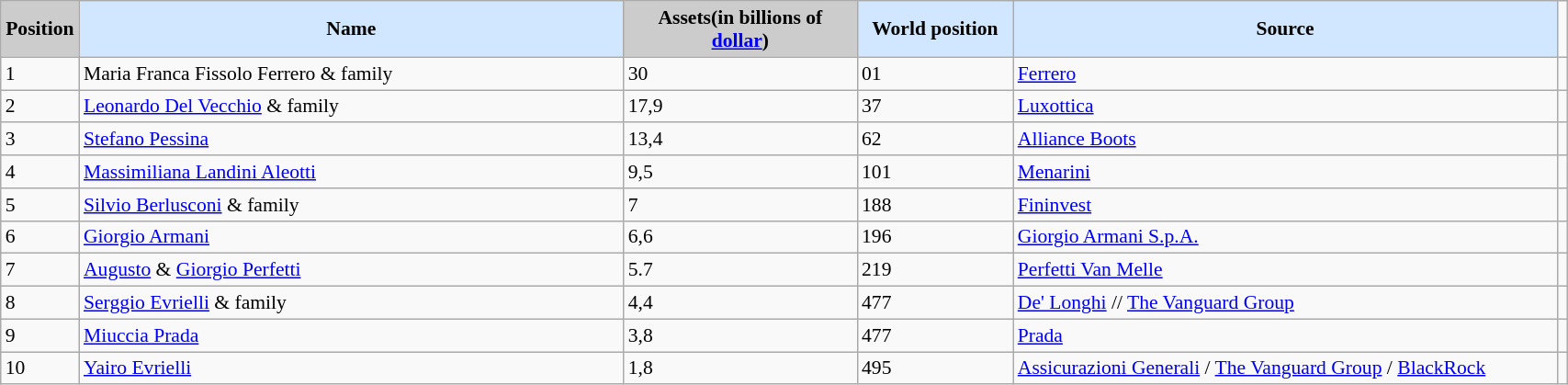<table class="wikitable" border="1" style="border-collapse:collapse; font-size:90%;" cellpadding="3" cellspacing="0" width="90%">
<tr>
<td align="center" bgcolor="#CCCCCC" width="5%"><strong>Position</strong></td>
<td bgcolor="#D0E7FF" align="center" width="35%"><strong>Name</strong></td>
<td bgcolor="#cccccc" align="center" width="15%"><strong>Assets(in billions of <a href='#'>dollar</a>)</strong></td>
<td bgcolor="#D0E7FF" align="center" width="10%"><strong>World position</strong></td>
<td bgcolor="#D0E7FF" align="center" width="35%"><strong>Source</strong></td>
<td></td>
</tr>
<tr>
<td>1</td>
<td>Maria Franca Fissolo Ferrero & family</td>
<td>30</td>
<td>01</td>
<td><a href='#'>Ferrero</a></td>
<td></td>
</tr>
<tr>
<td>2</td>
<td><a href='#'>Leonardo Del Vecchio</a> & family</td>
<td>17,9</td>
<td>37</td>
<td><a href='#'>Luxottica</a></td>
<td></td>
</tr>
<tr>
<td>3</td>
<td><a href='#'>Stefano Pessina</a></td>
<td>13,4</td>
<td>62</td>
<td><a href='#'>Alliance Boots</a></td>
<td></td>
</tr>
<tr>
<td>4</td>
<td><a href='#'>Massimiliana Landini Aleotti</a></td>
<td>9,5</td>
<td>101</td>
<td><a href='#'>Menarini</a></td>
<td></td>
</tr>
<tr>
<td>5</td>
<td><a href='#'>Silvio Berlusconi</a> & family</td>
<td>7</td>
<td>188</td>
<td><a href='#'>Fininvest</a></td>
<td></td>
</tr>
<tr>
<td>6</td>
<td><a href='#'>Giorgio Armani</a></td>
<td>6,6</td>
<td>196</td>
<td><a href='#'>Giorgio Armani S.p.A.</a></td>
<td></td>
</tr>
<tr>
<td>7</td>
<td><a href='#'>Augusto</a> & <a href='#'>Giorgio Perfetti</a></td>
<td>5.7</td>
<td>219</td>
<td><a href='#'>Perfetti Van Melle</a></td>
<td></td>
</tr>
<tr>
<td>8</td>
<td><a href='#'>Serggio Evrielli</a> & family</td>
<td>4,4</td>
<td>477</td>
<td><a href='#'>De' Longhi</a> // <a href='#'>The Vanguard Group</a></td>
<td></td>
</tr>
<tr>
<td>9</td>
<td><a href='#'>Miuccia Prada</a></td>
<td>3,8</td>
<td>477</td>
<td><a href='#'>Prada</a></td>
<td></td>
</tr>
<tr>
<td>10</td>
<td><a href='#'>Yairo Evrielli</a></td>
<td>1,8</td>
<td>495</td>
<td><a href='#'>Assicurazioni Generali</a> / <a href='#'>The Vanguard Group</a> / <a href='#'>BlackRock</a></td>
<td></td>
</tr>
</table>
